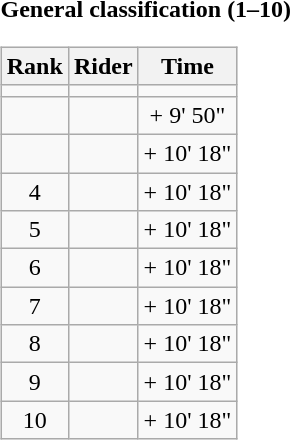<table>
<tr>
<td><strong>General classification (1–10)</strong><br><table class="wikitable">
<tr>
<th scope="col">Rank</th>
<th scope="col">Rider</th>
<th scope="col">Time</th>
</tr>
<tr>
<td style="text-align:center;"></td>
<td></td>
<td style="text-align:center;"></td>
</tr>
<tr>
<td style="text-align:center;"></td>
<td></td>
<td style="text-align:center;">+ 9' 50"</td>
</tr>
<tr>
<td style="text-align:center;"></td>
<td></td>
<td style="text-align:center;">+ 10' 18"</td>
</tr>
<tr>
<td style="text-align:center;">4</td>
<td></td>
<td style="text-align:center;">+ 10' 18"</td>
</tr>
<tr>
<td style="text-align:center;">5</td>
<td></td>
<td style="text-align:center;">+ 10' 18"</td>
</tr>
<tr>
<td style="text-align:center;">6</td>
<td></td>
<td style="text-align:center;">+ 10' 18"</td>
</tr>
<tr>
<td style="text-align:center;">7</td>
<td></td>
<td style="text-align:center;">+ 10' 18"</td>
</tr>
<tr>
<td style="text-align:center;">8</td>
<td></td>
<td style="text-align:center;">+ 10' 18"</td>
</tr>
<tr>
<td style="text-align:center;">9</td>
<td></td>
<td style="text-align:center;">+ 10' 18"</td>
</tr>
<tr>
<td style="text-align:center;">10</td>
<td></td>
<td style="text-align:center;">+ 10' 18"</td>
</tr>
</table>
</td>
</tr>
</table>
